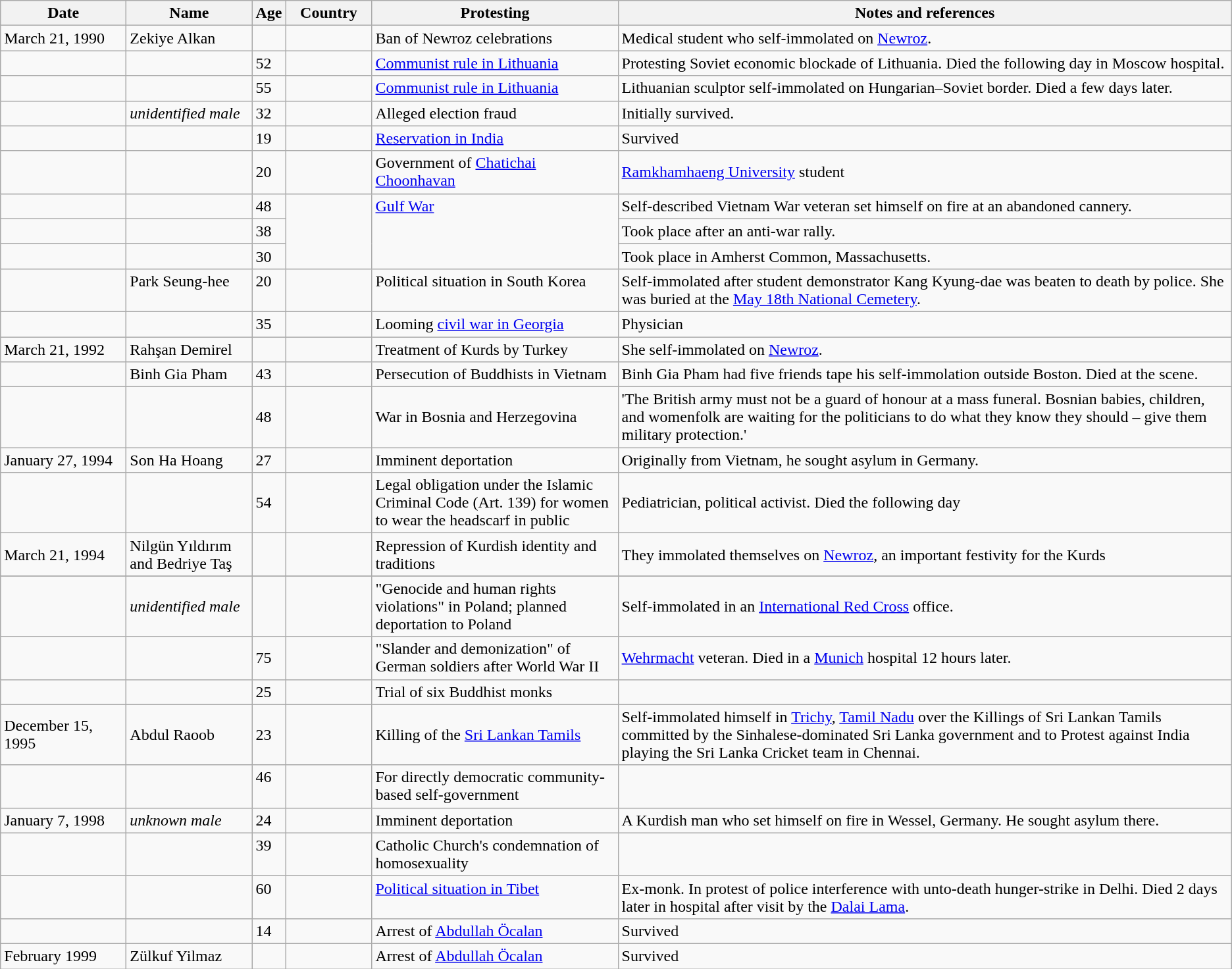<table class="wikitable sortable">
<tr>
<th style="width:120px;">Date</th>
<th style="width:120px;">Name</th>
<th style="width:20px;">Age</th>
<th style="width:80px;">Country</th>
<th style="width:20%;">Protesting</th>
<th>Notes and references</th>
</tr>
<tr>
<td>March 21, 1990</td>
<td>Zekiye Alkan</td>
<td></td>
<td></td>
<td>Ban of Newroz celebrations</td>
<td>Medical student who self-immolated on <a href='#'>Newroz</a>.</td>
</tr>
<tr>
<td></td>
<td></td>
<td>52</td>
<td></td>
<td><a href='#'>Communist rule in Lithuania</a></td>
<td>Protesting Soviet economic blockade of Lithuania. Died the following day in Moscow hospital.</td>
</tr>
<tr valign="top">
<td></td>
<td></td>
<td>55</td>
<td></td>
<td><a href='#'>Communist rule in Lithuania</a></td>
<td>Lithuanian sculptor self-immolated on Hungarian–Soviet border. Died a few days later.</td>
</tr>
<tr valign="top">
<td></td>
<td><em>unidentified male</em></td>
<td>32</td>
<td></td>
<td>Alleged election fraud</td>
<td>Initially survived.</td>
</tr>
<tr valign="top">
<td></td>
<td></td>
<td>19</td>
<td></td>
<td><a href='#'>Reservation in India</a></td>
<td>Survived</td>
</tr>
<tr>
<td></td>
<td></td>
<td>20</td>
<td></td>
<td>Government of <a href='#'>Chatichai Choonhavan</a></td>
<td><a href='#'>Ramkhamhaeng University</a> student</td>
</tr>
<tr valign="top">
<td></td>
<td></td>
<td>48</td>
<td rowspan="3"></td>
<td rowspan="3"><a href='#'>Gulf War</a></td>
<td>Self-described Vietnam War veteran set himself on fire at an abandoned cannery.</td>
</tr>
<tr valign="top">
<td></td>
<td></td>
<td>38</td>
<td>Took place after an anti-war rally.</td>
</tr>
<tr valign="top">
<td></td>
<td></td>
<td>30</td>
<td>Took place in Amherst Common, Massachusetts.</td>
</tr>
<tr valign="top">
<td></td>
<td>Park Seung-hee</td>
<td>20</td>
<td></td>
<td>Political situation in South Korea</td>
<td>Self-immolated after student demonstrator Kang Kyung-dae was beaten to death by police. She was buried at the <a href='#'>May 18th National Cemetery</a>.</td>
</tr>
<tr valign="top">
<td></td>
<td></td>
<td>35</td>
<td></td>
<td>Looming <a href='#'>civil war in Georgia</a></td>
<td>Physician</td>
</tr>
<tr>
<td>March 21, 1992</td>
<td>Rahşan Demirel</td>
<td></td>
<td></td>
<td>Treatment of Kurds by Turkey</td>
<td>She self-immolated on <a href='#'>Newroz</a>.</td>
</tr>
<tr>
<td></td>
<td>Binh Gia Pham</td>
<td>43</td>
<td></td>
<td>Persecution of Buddhists in Vietnam</td>
<td>Binh Gia Pham had five friends tape his self-immolation outside Boston. Died at the scene.</td>
</tr>
<tr>
<td></td>
<td></td>
<td>48</td>
<td></td>
<td>War in Bosnia and Herzegovina</td>
<td>'The British army must not be a guard of honour at a mass funeral. Bosnian babies, children, and womenfolk are waiting for the politicians to do what they know they should – give them military protection.'</td>
</tr>
<tr>
<td>January 27, 1994</td>
<td>Son Ha Hoang</td>
<td>27</td>
<td></td>
<td>Imminent deportation</td>
<td>Originally from Vietnam, he sought asylum in Germany.</td>
</tr>
<tr>
<td></td>
<td></td>
<td>54</td>
<td></td>
<td>Legal obligation under the Islamic Criminal Code (Art. 139) for women to wear the headscarf in public</td>
<td>Pediatrician, political activist. Died the following day</td>
</tr>
<tr>
<td>March 21, 1994</td>
<td>Nilgün Yıldırım and Bedriye Taş</td>
<td></td>
<td></td>
<td>Repression of Kurdish identity and traditions</td>
<td>They immolated themselves on <a href='#'>Newroz</a>, an important festivity for the Kurds</td>
</tr>
<tr valign="top">
</tr>
<tr>
<td></td>
<td><em>unidentified male</em></td>
<td></td>
<td></td>
<td>"Genocide and human rights violations" in Poland; planned deportation to Poland</td>
<td>Self-immolated in an <a href='#'>International Red Cross</a> office.</td>
</tr>
<tr>
<td></td>
<td data-sort-value="Elstner, Reinhold"></td>
<td>75</td>
<td></td>
<td>"Slander and demonization" of German soldiers after World War II</td>
<td><a href='#'>Wehrmacht</a> veteran. Died in a <a href='#'>Munich</a> hospital 12 hours later.</td>
</tr>
<tr valign="top">
<td></td>
<td></td>
<td>25</td>
<td></td>
<td>Trial of six Buddhist monks</td>
<td></td>
</tr>
<tr>
<td>December 15, 1995</td>
<td>Abdul Raoob</td>
<td>23</td>
<td></td>
<td>Killing of the <a href='#'>Sri Lankan Tamils</a></td>
<td>Self-immolated himself in <a href='#'>Trichy</a>, <a href='#'>Tamil Nadu</a> over the Killings of Sri Lankan Tamils committed by the Sinhalese-dominated Sri Lanka government and to Protest against India playing the Sri Lanka Cricket team in Chennai.</td>
</tr>
<tr valign="top">
<td></td>
<td></td>
<td>46</td>
<td></td>
<td>For directly democratic community-based self-government</td>
<td></td>
</tr>
<tr>
<td>January 7, 1998</td>
<td><em>unknown male</em></td>
<td>24</td>
<td></td>
<td>Imminent deportation</td>
<td>A Kurdish man who set himself on fire in Wessel, Germany. He sought asylum there.</td>
</tr>
<tr valign="top">
<td></td>
<td></td>
<td>39</td>
<td></td>
<td>Catholic Church's condemnation of homosexuality</td>
<td></td>
</tr>
<tr valign="top">
<td></td>
<td></td>
<td>60</td>
<td></td>
<td><a href='#'>Political situation in Tibet</a></td>
<td>Ex-monk. In protest of police interference with unto-death hunger-strike in Delhi. Died 2 days later in hospital after visit by the <a href='#'>Dalai Lama</a>.</td>
</tr>
<tr valign="top">
<td></td>
<td></td>
<td>14</td>
<td></td>
<td>Arrest of <a href='#'>Abdullah Öcalan</a></td>
<td>Survived</td>
</tr>
<tr>
<td>February 1999</td>
<td>Zülkuf Yilmaz</td>
<td></td>
<td></td>
<td>Arrest of <a href='#'>Abdullah Öcalan</a></td>
<td>Survived</td>
</tr>
</table>
